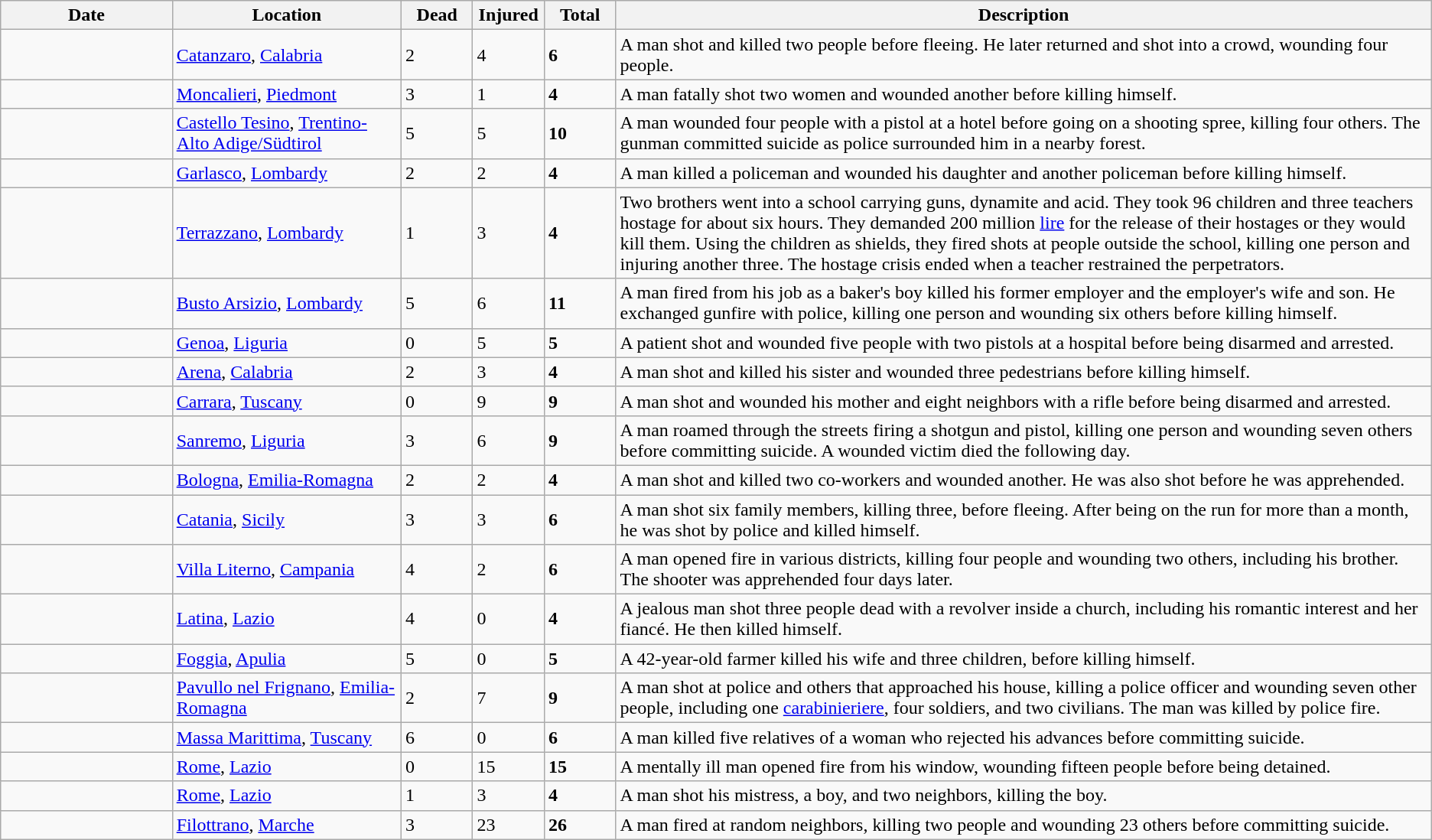<table class="wikitable sortable mw-datatable">
<tr>
<th width=12%>Date</th>
<th width=16%>Location</th>
<th width=5%>Dead</th>
<th width=5%>Injured</th>
<th width=5%>Total</th>
<th width=60%>Description</th>
</tr>
<tr>
<td></td>
<td><a href='#'>Catanzaro</a>, <a href='#'>Calabria</a></td>
<td>2</td>
<td>4</td>
<td><strong>6</strong></td>
<td>A man shot and killed two people before fleeing. He later returned and shot into a crowd, wounding four people.</td>
</tr>
<tr>
<td></td>
<td><a href='#'>Moncalieri</a>, <a href='#'>Piedmont</a></td>
<td>3</td>
<td>1</td>
<td><strong>4</strong></td>
<td>A man fatally shot two women and wounded another before killing himself.</td>
</tr>
<tr>
<td></td>
<td><a href='#'>Castello Tesino</a>, <a href='#'>Trentino-Alto Adige/Südtirol</a></td>
<td>5</td>
<td>5</td>
<td><strong>10</strong></td>
<td>A man wounded four people with a pistol at a hotel before going on a shooting spree, killing four others. The gunman committed suicide as police surrounded him in a nearby forest.</td>
</tr>
<tr>
<td></td>
<td><a href='#'>Garlasco</a>, <a href='#'>Lombardy</a></td>
<td>2</td>
<td>2</td>
<td><strong>4</strong></td>
<td>A man killed a policeman and wounded his daughter and another policeman before killing himself.</td>
</tr>
<tr>
<td></td>
<td><a href='#'>Terrazzano</a>, <a href='#'>Lombardy</a></td>
<td>1</td>
<td>3</td>
<td><strong>4</strong></td>
<td>Two brothers went into a school carrying guns, dynamite and acid. They took 96 children and three teachers hostage for about six hours. They demanded 200 million <a href='#'>lire</a> for the release of their hostages or they would kill them. Using the children as shields, they fired shots at people outside the school, killing one person and injuring another three. The hostage crisis ended when a teacher restrained the perpetrators.</td>
</tr>
<tr>
<td></td>
<td><a href='#'>Busto Arsizio</a>, <a href='#'>Lombardy</a></td>
<td>5</td>
<td>6</td>
<td><strong>11</strong></td>
<td>A man fired from his job as a baker's boy killed his former employer and the employer's wife and son. He exchanged gunfire with police, killing one person and wounding six others before killing himself.</td>
</tr>
<tr>
<td></td>
<td><a href='#'>Genoa</a>, <a href='#'>Liguria</a></td>
<td>0</td>
<td>5</td>
<td><strong>5</strong></td>
<td>A patient shot and wounded five people with two pistols at a hospital before being disarmed and arrested.</td>
</tr>
<tr>
<td></td>
<td><a href='#'>Arena</a>, <a href='#'>Calabria</a></td>
<td>2</td>
<td>3</td>
<td><strong>4</strong></td>
<td>A man shot and killed his sister and wounded three pedestrians before killing himself.</td>
</tr>
<tr>
<td></td>
<td><a href='#'>Carrara</a>, <a href='#'>Tuscany</a></td>
<td>0</td>
<td>9</td>
<td><strong>9</strong></td>
<td>A man shot and wounded his mother and eight neighbors with a rifle before being disarmed and arrested.</td>
</tr>
<tr>
<td></td>
<td><a href='#'>Sanremo</a>, <a href='#'>Liguria</a></td>
<td>3</td>
<td>6</td>
<td><strong>9</strong></td>
<td>A man roamed through the streets firing a shotgun and pistol, killing one person and wounding seven others before committing suicide. A wounded victim died the following day.</td>
</tr>
<tr>
<td></td>
<td><a href='#'>Bologna</a>, <a href='#'>Emilia-Romagna</a></td>
<td>2</td>
<td>2</td>
<td><strong>4</strong></td>
<td>A man shot and killed two co-workers and wounded another. He was also shot before he was apprehended.</td>
</tr>
<tr>
<td></td>
<td><a href='#'>Catania</a>, <a href='#'>Sicily</a></td>
<td>3</td>
<td>3</td>
<td><strong>6</strong></td>
<td>A man shot six family members, killing three, before fleeing. After being on the run for more than a month, he was shot by police and killed himself.</td>
</tr>
<tr>
<td></td>
<td><a href='#'>Villa Literno</a>, <a href='#'>Campania</a></td>
<td>4</td>
<td>2</td>
<td><strong>6</strong></td>
<td>A man opened fire in various districts, killing four people and wounding two others, including his brother. The shooter was apprehended  four days later.</td>
</tr>
<tr>
<td></td>
<td><a href='#'>Latina</a>, <a href='#'>Lazio</a></td>
<td>4</td>
<td>0</td>
<td><strong>4</strong></td>
<td>A jealous man shot three people dead with a revolver inside a church, including his romantic interest and her fiancé. He then killed himself.</td>
</tr>
<tr>
<td></td>
<td><a href='#'>Foggia</a>, <a href='#'>Apulia</a></td>
<td>5</td>
<td>0</td>
<td><strong>5</strong></td>
<td>A 42-year-old farmer killed his wife and three children, before killing himself.</td>
</tr>
<tr>
<td></td>
<td><a href='#'>Pavullo nel Frignano</a>, <a href='#'>Emilia-Romagna</a></td>
<td>2</td>
<td>7</td>
<td><strong>9</strong></td>
<td>A man shot at police and others that approached his house, killing a police officer and wounding seven other people, including one <a href='#'>carabinieriere</a>, four soldiers, and two civilians. The man was killed by police fire.</td>
</tr>
<tr>
<td></td>
<td><a href='#'>Massa Marittima</a>, <a href='#'>Tuscany</a></td>
<td>6</td>
<td>0</td>
<td><strong>6</strong></td>
<td>A man killed five relatives of a woman who rejected his advances before committing suicide.</td>
</tr>
<tr>
<td></td>
<td><a href='#'>Rome</a>, <a href='#'>Lazio</a></td>
<td>0</td>
<td>15</td>
<td><strong>15</strong></td>
<td>A mentally ill man opened fire from his window, wounding fifteen people before being detained.</td>
</tr>
<tr>
<td></td>
<td><a href='#'>Rome</a>, <a href='#'>Lazio</a></td>
<td>1</td>
<td>3</td>
<td><strong>4</strong></td>
<td>A man shot his mistress, a boy, and two neighbors, killing the boy.</td>
</tr>
<tr>
<td></td>
<td><a href='#'>Filottrano</a>, <a href='#'>Marche</a></td>
<td>3</td>
<td>23</td>
<td><strong>26</strong></td>
<td>A man fired at random neighbors, killing two people and wounding 23 others before committing suicide.</td>
</tr>
</table>
